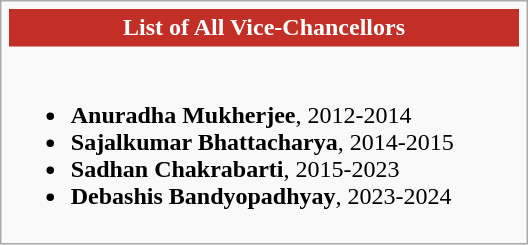<table class="infobox" style="width:22em;">
<tr>
<th style="white-space: nowrap; background:#c32f27; text-align:center;;color:white;padding:.2em;">List of All Vice-Chancellors</th>
</tr>
<tr>
<td style="text-align: left;"><br><ul><li><strong>Anuradha Mukherjee</strong>, 2012-2014</li><li><strong>Sajalkumar Bhattacharya</strong>, 2014-2015</li><li><strong>Sadhan Chakrabarti</strong>, 2015-2023</li><li><strong>Debashis Bandyopadhyay</strong>, 2023-2024</li></ul></td>
</tr>
</table>
